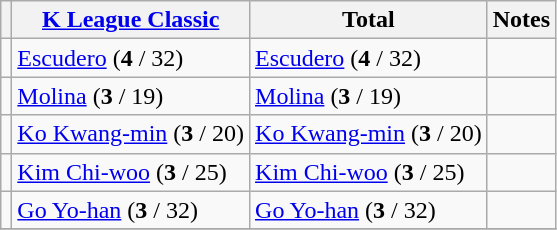<table class="wikitable" style="text-align:left">
<tr>
<th></th>
<th><a href='#'>K League Classic</a></th>
<th>Total</th>
<th>Notes</th>
</tr>
<tr>
<td></td>
<td> <a href='#'>Escudero</a> (<strong>4</strong> / 32)</td>
<td> <a href='#'>Escudero</a> (<strong>4</strong> / 32)</td>
<td></td>
</tr>
<tr>
<td></td>
<td> <a href='#'>Molina</a> (<strong>3</strong> / 19)</td>
<td> <a href='#'>Molina</a> (<strong>3</strong> / 19)</td>
<td></td>
</tr>
<tr>
<td></td>
<td> <a href='#'>Ko Kwang-min</a> (<strong>3</strong> / 20)</td>
<td> <a href='#'>Ko Kwang-min</a> (<strong>3</strong> / 20)</td>
<td></td>
</tr>
<tr>
<td></td>
<td> <a href='#'>Kim Chi-woo</a> (<strong>3</strong> / 25)</td>
<td> <a href='#'>Kim Chi-woo</a> (<strong>3</strong> / 25)</td>
<td></td>
</tr>
<tr>
<td></td>
<td> <a href='#'>Go Yo-han</a> (<strong>3</strong> / 32)</td>
<td> <a href='#'>Go Yo-han</a> (<strong>3</strong> / 32)</td>
<td></td>
</tr>
<tr>
</tr>
</table>
